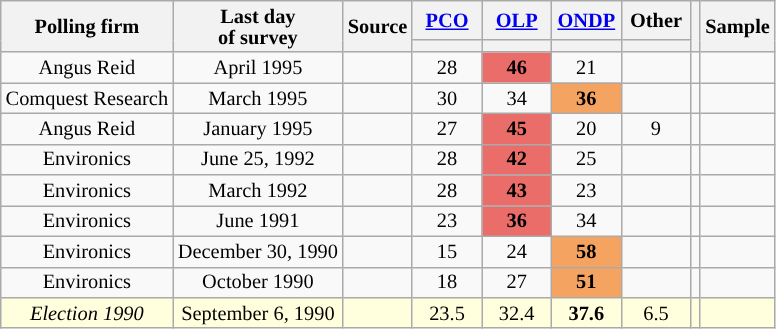<table class="wikitable sortable" style="text-align:center;font-size:85%;line-height:14px;" align="center">
<tr>
<th rowspan="2">Polling firm</th>
<th rowspan="2">Last day <br>of survey</th>
<th rowspan="2">Source</th>
<th class="unsortable" style="width:40px;"><a href='#'>PCO</a></th>
<th class="unsortable" style="width:40px;"><a href='#'>OLP</a></th>
<th class="unsortable" style="width:40px;"><a href='#'>ONDP</a></th>
<th class="unsortable" style="width:40px;">Other</th>
<th rowspan="2"></th>
<th rowspan="2">Sample</th>
</tr>
<tr style="line-height:5px;">
<th style="background:"></th>
<th style="background:"></th>
<th style="background:"></th>
<th style="background:"></th>
</tr>
<tr>
<td>Angus Reid</td>
<td>April 1995</td>
<td></td>
<td>28</td>
<td style="background:#EA6D6A"><strong>46</strong></td>
<td>21</td>
<td></td>
<td></td>
<td></td>
</tr>
<tr>
<td>Comquest Research</td>
<td>March 1995</td>
<td></td>
<td>30</td>
<td>34</td>
<td style="background:#F4A460"><strong>36</strong></td>
<td></td>
<td></td>
<td></td>
</tr>
<tr>
<td>Angus Reid</td>
<td>January 1995</td>
<td></td>
<td>27</td>
<td style="background:#EA6D6A"><strong>45</strong></td>
<td>20</td>
<td>9</td>
<td></td>
<td></td>
</tr>
<tr>
<td>Environics</td>
<td>June 25, 1992</td>
<td></td>
<td>28</td>
<td style="background:#EA6D6A"><strong>42</strong></td>
<td>25</td>
<td></td>
<td></td>
<td></td>
</tr>
<tr>
<td>Environics</td>
<td>March 1992</td>
<td></td>
<td>28</td>
<td style="background:#EA6D6A"><strong>43</strong></td>
<td>23</td>
<td></td>
<td></td>
<td></td>
</tr>
<tr>
<td>Environics</td>
<td>June 1991</td>
<td></td>
<td>23</td>
<td style="background:#EA6D6A"><strong>36</strong></td>
<td>34</td>
<td></td>
<td></td>
<td></td>
</tr>
<tr>
<td>Environics</td>
<td>December 30, 1990</td>
<td></td>
<td>15</td>
<td>24</td>
<td style="background:#F4A460"><strong>58</strong></td>
<td></td>
<td></td>
<td></td>
</tr>
<tr>
<td>Environics</td>
<td>October 1990</td>
<td></td>
<td>18</td>
<td>27</td>
<td style="background:#F4A460"><strong>51</strong></td>
<td></td>
<td></td>
<td></td>
</tr>
<tr>
<td style="background:#ffd;"><em>Election 1990</em></td>
<td style="background:#ffd;">September 6, 1990</td>
<td style="background:#ffd;"></td>
<td style="background:#ffd;">23.5</td>
<td style="background:#ffd;">32.4</td>
<td style="background:#ffd;"><strong>37.6</strong></td>
<td style="background:#ffd;">6.5</td>
<td style="background:#ffd;"></td>
<td style="background:#ffd;"></td>
</tr>
</table>
